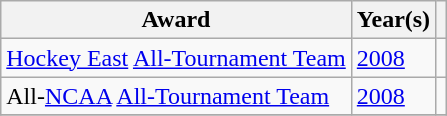<table class="wikitable">
<tr>
<th>Award</th>
<th>Year(s)</th>
<th></th>
</tr>
<tr>
<td><a href='#'>Hockey East</a> <a href='#'>All-Tournament Team</a></td>
<td><a href='#'>2008</a></td>
<td></td>
</tr>
<tr>
<td>All-<a href='#'>NCAA</a> <a href='#'>All-Tournament Team</a></td>
<td><a href='#'>2008</a></td>
<td></td>
</tr>
<tr>
</tr>
</table>
